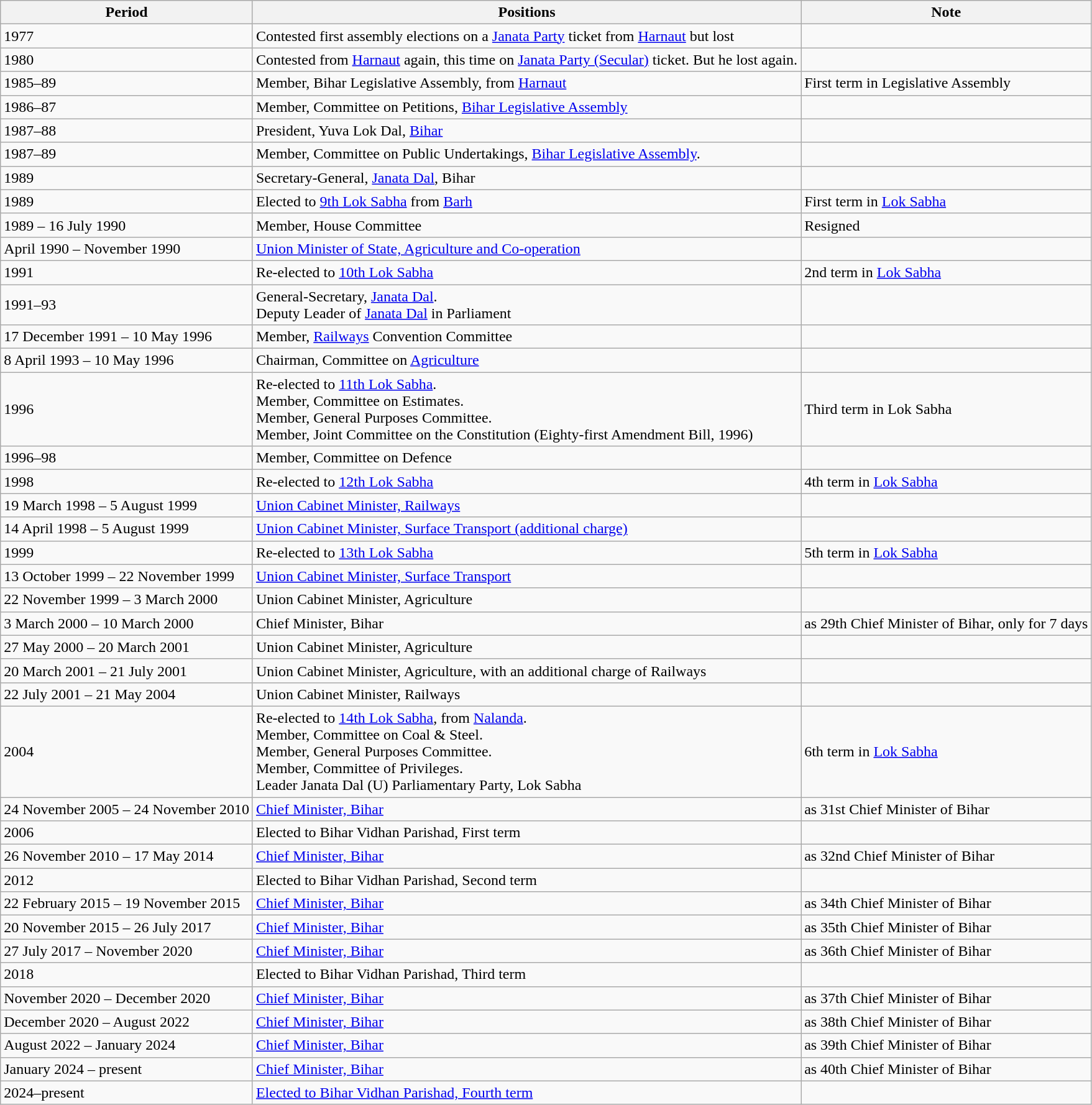<table class="wikitable">
<tr>
<th>Period</th>
<th>Positions</th>
<th>Note</th>
</tr>
<tr>
<td>1977</td>
<td>Contested first assembly elections on a <a href='#'>Janata Party</a> ticket from <a href='#'>Harnaut</a> but lost</td>
<td></td>
</tr>
<tr>
<td>1980</td>
<td>Contested from <a href='#'>Harnaut</a> again, this time on <a href='#'>Janata Party (Secular)</a> ticket. But he lost again.</td>
<td></td>
</tr>
<tr>
<td>1985–89</td>
<td>Member, Bihar Legislative Assembly, from <a href='#'>Harnaut</a></td>
<td>First term in Legislative Assembly</td>
</tr>
<tr>
<td>1986–87</td>
<td>Member, Committee on Petitions, <a href='#'>Bihar Legislative Assembly</a></td>
<td></td>
</tr>
<tr>
<td>1987–88</td>
<td>President, Yuva Lok Dal, <a href='#'>Bihar</a></td>
<td></td>
</tr>
<tr>
<td>1987–89</td>
<td>Member, Committee on Public Undertakings, <a href='#'>Bihar Legislative Assembly</a>.</td>
<td></td>
</tr>
<tr>
<td>1989</td>
<td>Secretary-General, <a href='#'>Janata Dal</a>, Bihar</td>
<td></td>
</tr>
<tr>
<td>1989</td>
<td>Elected to <a href='#'>9th Lok Sabha</a> from <a href='#'>Barh</a></td>
<td>First term in <a href='#'>Lok Sabha</a></td>
</tr>
<tr>
<td>1989 – 16 July 1990</td>
<td>Member, House Committee</td>
<td>Resigned</td>
</tr>
<tr>
<td>April 1990 – November 1990</td>
<td><a href='#'>Union Minister of State, Agriculture and Co-operation</a></td>
<td></td>
</tr>
<tr>
<td>1991</td>
<td>Re-elected to <a href='#'>10th Lok Sabha</a></td>
<td>2nd term in <a href='#'>Lok Sabha</a></td>
</tr>
<tr>
<td>1991–93</td>
<td>General-Secretary, <a href='#'>Janata Dal</a>. <br>Deputy Leader of <a href='#'>Janata Dal</a> in Parliament</td>
<td></td>
</tr>
<tr>
<td>17 December 1991 – 10 May 1996</td>
<td>Member, <a href='#'>Railways</a> Convention Committee</td>
<td></td>
</tr>
<tr>
<td>8 April 1993 – 10 May 1996</td>
<td>Chairman, Committee on <a href='#'>Agriculture</a></td>
<td></td>
</tr>
<tr>
<td>1996</td>
<td>Re-elected to <a href='#'>11th Lok Sabha</a>. <br> Member, Committee on Estimates. <br>Member, General Purposes Committee.<br> Member, Joint Committee on the Constitution (Eighty-first Amendment Bill, 1996)</td>
<td>Third term in Lok Sabha</td>
</tr>
<tr>
<td>1996–98</td>
<td>Member, Committee on Defence</td>
<td></td>
</tr>
<tr>
<td>1998</td>
<td>Re-elected to <a href='#'>12th Lok Sabha</a></td>
<td>4th term in <a href='#'>Lok Sabha</a></td>
</tr>
<tr>
<td>19 March 1998 – 5 August 1999</td>
<td><a href='#'>Union Cabinet Minister, Railways</a></td>
<td></td>
</tr>
<tr>
<td>14 April 1998 – 5 August 1999</td>
<td><a href='#'>Union Cabinet Minister, Surface Transport (additional charge)</a></td>
<td></td>
</tr>
<tr>
<td>1999</td>
<td>Re-elected to <a href='#'>13th Lok Sabha</a></td>
<td>5th term in <a href='#'>Lok Sabha</a></td>
</tr>
<tr>
<td>13 October 1999 – 22 November 1999</td>
<td><a href='#'>Union Cabinet Minister, Surface Transport</a></td>
<td></td>
</tr>
<tr>
<td>22 November 1999 – 3 March 2000</td>
<td>Union Cabinet Minister, Agriculture</td>
<td></td>
</tr>
<tr>
<td>3 March 2000 – 10 March 2000</td>
<td>Chief Minister, Bihar</td>
<td>as 29th Chief Minister of Bihar, only for 7 days</td>
</tr>
<tr>
<td>27 May 2000 – 20 March 2001</td>
<td>Union Cabinet Minister, Agriculture</td>
<td></td>
</tr>
<tr>
<td>20 March 2001 – 21 July 2001</td>
<td>Union Cabinet Minister, Agriculture, with an additional charge of Railways</td>
<td></td>
</tr>
<tr>
<td>22 July 2001 – 21 May 2004</td>
<td>Union Cabinet Minister, Railways</td>
<td></td>
</tr>
<tr>
<td>2004</td>
<td>Re-elected to <a href='#'>14th Lok Sabha</a>,  from <a href='#'>Nalanda</a>. <br>Member, Committee on Coal & Steel. <br>Member, General Purposes Committee. <br>Member, Committee of Privileges. <br>Leader Janata Dal (U) Parliamentary Party, Lok Sabha</td>
<td>6th term in <a href='#'>Lok Sabha</a></td>
</tr>
<tr>
<td>24 November 2005 – 24 November 2010</td>
<td><a href='#'>Chief Minister, Bihar</a></td>
<td>as 31st Chief Minister of Bihar</td>
</tr>
<tr>
<td>2006</td>
<td>Elected to Bihar Vidhan Parishad, First term</td>
<td></td>
</tr>
<tr>
<td>26 November 2010 – 17 May 2014</td>
<td><a href='#'>Chief Minister, Bihar</a></td>
<td>as 32nd Chief Minister of Bihar</td>
</tr>
<tr>
<td>2012</td>
<td>Elected to Bihar Vidhan Parishad, Second term</td>
<td></td>
</tr>
<tr>
<td>22 February 2015 – 19 November 2015</td>
<td><a href='#'>Chief Minister, Bihar</a></td>
<td>as 34th Chief Minister of Bihar</td>
</tr>
<tr>
<td>20 November 2015 – 26 July 2017</td>
<td><a href='#'>Chief Minister, Bihar</a></td>
<td>as 35th Chief Minister of Bihar<br></td>
</tr>
<tr>
<td>27 July 2017 – November 2020</td>
<td><a href='#'>Chief Minister, Bihar</a></td>
<td>as 36th Chief Minister of Bihar</td>
</tr>
<tr>
<td>2018</td>
<td>Elected to Bihar Vidhan Parishad, Third term</td>
<td></td>
</tr>
<tr>
<td>November 2020 – December 2020</td>
<td><a href='#'>Chief Minister, Bihar</a></td>
<td>as 37th Chief Minister of Bihar</td>
</tr>
<tr>
<td>December 2020 – August 2022</td>
<td><a href='#'>Chief Minister, Bihar</a></td>
<td>as 38th Chief Minister of Bihar</td>
</tr>
<tr>
<td>August 2022 – January 2024</td>
<td><a href='#'>Chief Minister, Bihar</a></td>
<td>as 39th Chief Minister of Bihar</td>
</tr>
<tr>
<td>January 2024 – present</td>
<td><a href='#'>Chief Minister, Bihar</a></td>
<td>as 40th Chief Minister of Bihar</td>
</tr>
<tr>
<td>2024–present</td>
<td><a href='#'>Elected to Bihar Vidhan Parishad, Fourth term</a></td>
</tr>
</table>
